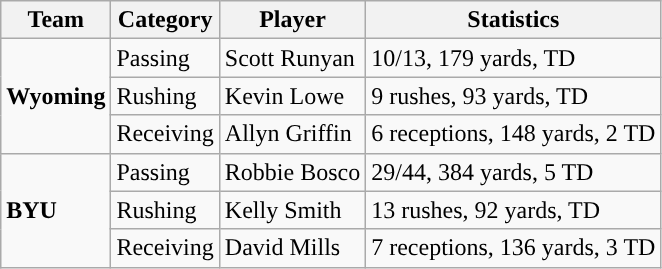<table class="wikitable" style="float: left;">
<tr>
<th>Team</th>
<th>Category</th>
<th>Player</th>
<th>Statistics</th>
</tr>
<tr>
<td rowspan=3><strong>Wyoming</strong></td>
<td>Passing</td>
<td>Scott Runyan</td>
<td>10/13, 179 yards, TD</td>
</tr>
<tr>
<td>Rushing</td>
<td>Kevin Lowe</td>
<td>9 rushes, 93 yards, TD</td>
</tr>
<tr>
<td>Receiving</td>
<td>Allyn Griffin</td>
<td>6 receptions, 148 yards, 2 TD</td>
</tr>
<tr>
<td rowspan=3><strong>BYU</strong></td>
<td>Passing</td>
<td>Robbie Bosco</td>
<td>29/44, 384 yards, 5 TD</td>
</tr>
<tr>
<td>Rushing</td>
<td>Kelly Smith</td>
<td>13 rushes, 92 yards, TD</td>
</tr>
<tr>
<td>Receiving</td>
<td>David Mills</td>
<td>7 receptions, 136 yards, 3 TD</td>
</tr>
</table>
